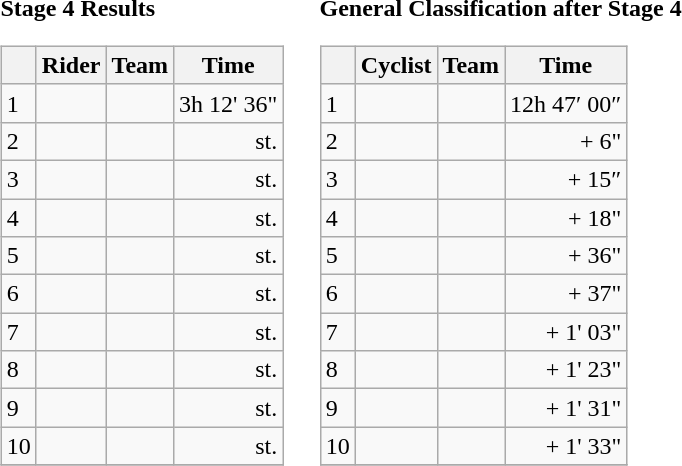<table>
<tr>
<td><strong>Stage 4 Results</strong><br><table class="wikitable">
<tr>
<th></th>
<th>Rider</th>
<th>Team</th>
<th>Time</th>
</tr>
<tr>
<td>1</td>
<td></td>
<td></td>
<td align="right">3h 12' 36"</td>
</tr>
<tr>
<td>2</td>
<td></td>
<td></td>
<td align="right">st.</td>
</tr>
<tr>
<td>3</td>
<td></td>
<td></td>
<td align="right">st.</td>
</tr>
<tr>
<td>4</td>
<td> </td>
<td></td>
<td align="right">st.</td>
</tr>
<tr>
<td>5</td>
<td></td>
<td></td>
<td align="right">st.</td>
</tr>
<tr>
<td>6</td>
<td></td>
<td></td>
<td align="right">st.</td>
</tr>
<tr>
<td>7</td>
<td></td>
<td></td>
<td align="right">st.</td>
</tr>
<tr>
<td>8</td>
<td></td>
<td></td>
<td align="right">st.</td>
</tr>
<tr>
<td>9</td>
<td></td>
<td></td>
<td align="right">st.</td>
</tr>
<tr>
<td>10</td>
<td></td>
<td></td>
<td align="right">st.</td>
</tr>
<tr>
</tr>
</table>
</td>
<td></td>
<td><strong>General Classification after Stage 4</strong><br><table class="wikitable">
<tr>
<th></th>
<th>Cyclist</th>
<th>Team</th>
<th>Time</th>
</tr>
<tr>
<td>1</td>
<td></td>
<td></td>
<td align="right">12h 47′ 00″</td>
</tr>
<tr>
<td>2</td>
<td> </td>
<td></td>
<td align="right">+ 6"</td>
</tr>
<tr>
<td>3</td>
<td></td>
<td></td>
<td align="right">+ 15″</td>
</tr>
<tr>
<td>4</td>
<td></td>
<td></td>
<td align="right">+ 18"</td>
</tr>
<tr>
<td>5</td>
<td></td>
<td></td>
<td align="right">+ 36"</td>
</tr>
<tr>
<td>6</td>
<td></td>
<td></td>
<td align="right">+ 37"</td>
</tr>
<tr>
<td>7</td>
<td></td>
<td></td>
<td align="right">+ 1' 03"</td>
</tr>
<tr>
<td>8</td>
<td></td>
<td></td>
<td align="right">+ 1' 23"</td>
</tr>
<tr>
<td>9</td>
<td></td>
<td></td>
<td align="right">+ 1' 31"</td>
</tr>
<tr>
<td>10</td>
<td></td>
<td></td>
<td align="right">+ 1' 33"</td>
</tr>
<tr>
</tr>
</table>
</td>
</tr>
</table>
